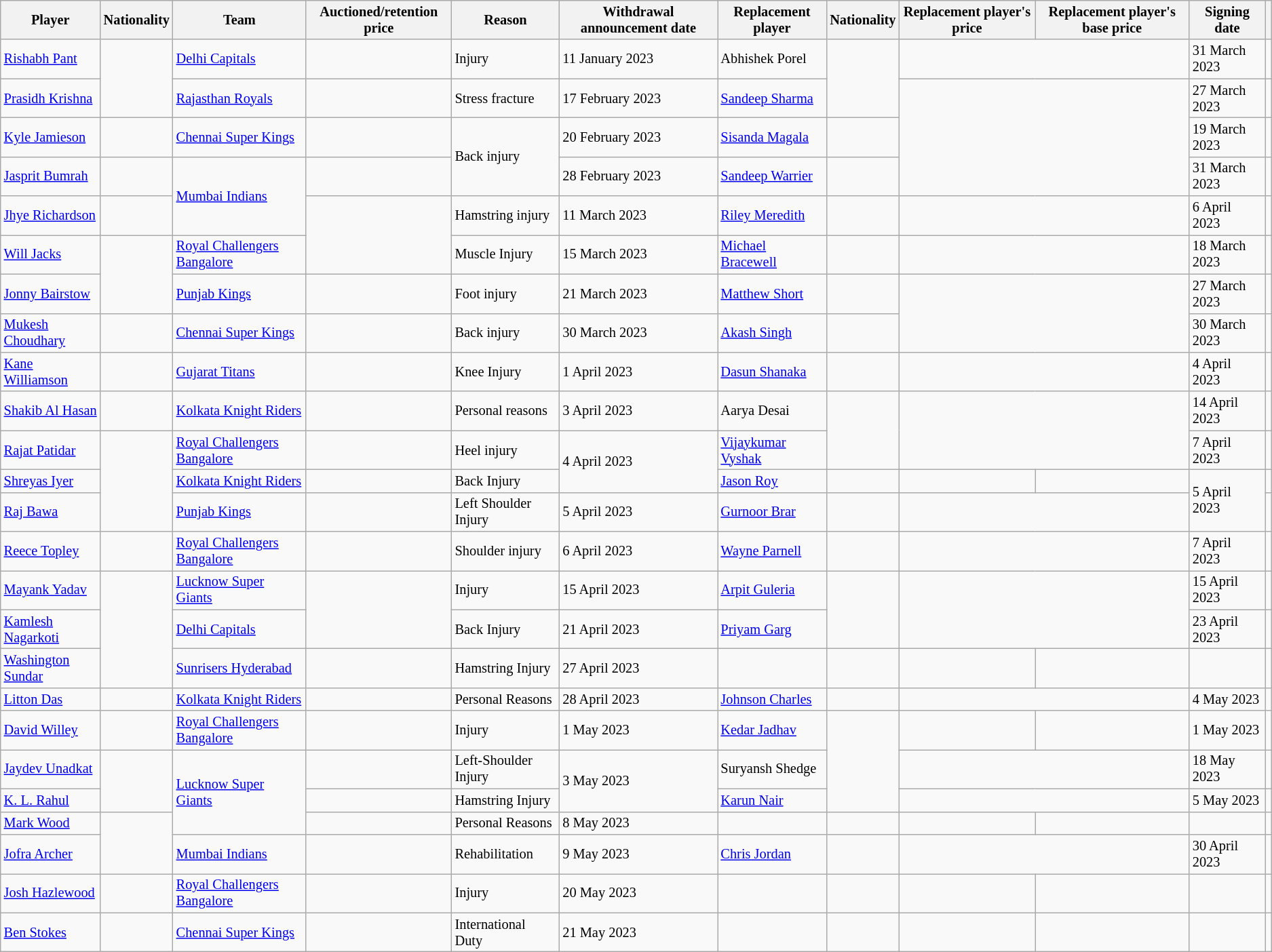<table class="wikitable" style="font-size:85%;">
<tr>
<th>Player</th>
<th>Nationality</th>
<th>Team</th>
<th>Auctioned/retention price</th>
<th>Reason</th>
<th>Withdrawal announcement date</th>
<th>Replacement player</th>
<th>Nationality</th>
<th>Replacement player's price</th>
<th>Replacement player's base price</th>
<th>Signing date</th>
<th></th>
</tr>
<tr>
<td><a href='#'>Rishabh Pant</a></td>
<td rowspan="2"></td>
<td><a href='#'>Delhi Capitals</a></td>
<td></td>
<td>Injury</td>
<td>11 January 2023</td>
<td>Abhishek Porel</td>
<td rowspan="2"></td>
<td colspan="2"></td>
<td>31 March 2023</td>
<td></td>
</tr>
<tr>
<td><a href='#'>Prasidh Krishna</a></td>
<td><a href='#'>Rajasthan Royals</a></td>
<td></td>
<td>Stress fracture</td>
<td>17 February 2023</td>
<td><a href='#'>Sandeep Sharma</a></td>
<td colspan="2" rowspan="3"></td>
<td>27 March 2023</td>
<td></td>
</tr>
<tr>
<td><a href='#'>Kyle Jamieson</a></td>
<td></td>
<td><a href='#'>Chennai Super Kings</a></td>
<td></td>
<td rowspan="2">Back injury</td>
<td>20 February 2023</td>
<td><a href='#'>Sisanda Magala</a></td>
<td></td>
<td>19 March 2023</td>
<td></td>
</tr>
<tr>
<td><a href='#'>Jasprit Bumrah</a></td>
<td></td>
<td rowspan="2"><a href='#'>Mumbai Indians</a></td>
<td></td>
<td>28 February 2023</td>
<td><a href='#'>Sandeep Warrier</a></td>
<td></td>
<td>31 March 2023</td>
<td></td>
</tr>
<tr>
<td><a href='#'>Jhye Richardson</a></td>
<td></td>
<td rowspan="2"></td>
<td>Hamstring injury</td>
<td>11 March 2023</td>
<td><a href='#'>Riley Meredith</a></td>
<td></td>
<td colspan="2"></td>
<td>6 April 2023</td>
<td></td>
</tr>
<tr>
<td><a href='#'>Will Jacks</a></td>
<td rowspan="2"></td>
<td><a href='#'>Royal Challengers Bangalore</a></td>
<td>Muscle Injury</td>
<td>15 March 2023</td>
<td><a href='#'>Michael Bracewell</a></td>
<td></td>
<td colspan="2"></td>
<td>18 March 2023</td>
<td></td>
</tr>
<tr>
<td><a href='#'>Jonny Bairstow</a></td>
<td><a href='#'>Punjab Kings</a></td>
<td></td>
<td>Foot injury</td>
<td>21 March 2023</td>
<td><a href='#'>Matthew Short</a></td>
<td></td>
<td colspan="2" rowspan="2"></td>
<td>27 March 2023</td>
<td></td>
</tr>
<tr>
<td><a href='#'>Mukesh Choudhary</a></td>
<td></td>
<td><a href='#'>Chennai Super Kings</a></td>
<td></td>
<td>Back injury</td>
<td>30 March 2023</td>
<td><a href='#'>Akash Singh</a></td>
<td></td>
<td>30 March 2023</td>
<td></td>
</tr>
<tr>
<td><a href='#'>Kane Williamson</a></td>
<td></td>
<td><a href='#'>Gujarat Titans</a></td>
<td></td>
<td>Knee Injury</td>
<td>1 April 2023</td>
<td><a href='#'>Dasun Shanaka</a></td>
<td></td>
<td colspan="2"></td>
<td>4 April 2023</td>
<td></td>
</tr>
<tr>
<td><a href='#'>Shakib Al Hasan</a></td>
<td></td>
<td><a href='#'>Kolkata Knight Riders</a></td>
<td></td>
<td>Personal reasons</td>
<td>3 April 2023</td>
<td>Aarya Desai</td>
<td rowspan="2"></td>
<td colspan="2" rowspan="2"></td>
<td>14 April 2023</td>
<td></td>
</tr>
<tr>
<td><a href='#'>Rajat Patidar</a></td>
<td rowspan="3"></td>
<td><a href='#'>Royal Challengers Bangalore</a></td>
<td></td>
<td>Heel injury</td>
<td rowspan="2">4 April 2023</td>
<td><a href='#'>Vijaykumar Vyshak</a></td>
<td>7 April 2023</td>
<td></td>
</tr>
<tr>
<td><a href='#'>Shreyas Iyer</a></td>
<td><a href='#'>Kolkata Knight Riders</a></td>
<td></td>
<td>Back Injury</td>
<td><a href='#'>Jason Roy</a></td>
<td></td>
<td></td>
<td></td>
<td rowspan="2">5 April 2023</td>
<td></td>
</tr>
<tr>
<td><a href='#'>Raj Bawa</a></td>
<td><a href='#'>Punjab Kings</a></td>
<td></td>
<td>Left Shoulder Injury</td>
<td>5 April 2023</td>
<td><a href='#'>Gurnoor Brar</a></td>
<td></td>
<td colspan="2"></td>
<td></td>
</tr>
<tr>
<td><a href='#'>Reece Topley</a></td>
<td></td>
<td><a href='#'>Royal Challengers Bangalore</a></td>
<td></td>
<td>Shoulder injury</td>
<td>6 April 2023</td>
<td><a href='#'>Wayne Parnell</a></td>
<td></td>
<td colspan="2"></td>
<td>7 April 2023</td>
<td></td>
</tr>
<tr>
<td><a href='#'>Mayank Yadav</a></td>
<td rowspan="3"></td>
<td><a href='#'>Lucknow Super Giants</a></td>
<td rowspan="2"></td>
<td>Injury</td>
<td>15 April 2023</td>
<td><a href='#'>Arpit Guleria</a></td>
<td rowspan="2"></td>
<td colspan="2" rowspan="2"></td>
<td>15 April 2023</td>
<td></td>
</tr>
<tr>
<td><a href='#'>Kamlesh Nagarkoti</a></td>
<td><a href='#'>Delhi Capitals</a></td>
<td>Back Injury</td>
<td>21 April 2023</td>
<td><a href='#'>Priyam Garg</a></td>
<td>23 April 2023</td>
<td></td>
</tr>
<tr>
<td><a href='#'>Washington Sundar</a></td>
<td><a href='#'>Sunrisers Hyderabad</a></td>
<td></td>
<td>Hamstring Injury</td>
<td>27 April 2023</td>
<td></td>
<td></td>
<td></td>
<td></td>
<td></td>
<td></td>
</tr>
<tr>
<td><a href='#'>Litton Das</a></td>
<td></td>
<td><a href='#'>Kolkata Knight Riders</a></td>
<td></td>
<td>Personal Reasons</td>
<td>28 April 2023</td>
<td><a href='#'>Johnson Charles</a></td>
<td></td>
<td colspan="2"></td>
<td>4 May 2023</td>
<td></td>
</tr>
<tr>
<td><a href='#'>David Willey</a></td>
<td></td>
<td><a href='#'>Royal Challengers Bangalore</a></td>
<td></td>
<td>Injury</td>
<td>1 May 2023</td>
<td><a href='#'>Kedar Jadhav</a></td>
<td rowspan="3"></td>
<td></td>
<td></td>
<td>1 May 2023</td>
<td></td>
</tr>
<tr>
<td><a href='#'>Jaydev Unadkat</a></td>
<td rowspan="2"></td>
<td rowspan="3"><a href='#'>Lucknow Super Giants</a></td>
<td></td>
<td>Left-Shoulder Injury</td>
<td rowspan="2">3 May 2023</td>
<td>Suryansh Shedge</td>
<td colspan="2"></td>
<td>18 May 2023</td>
<td></td>
</tr>
<tr>
<td><a href='#'>K. L. Rahul</a></td>
<td></td>
<td>Hamstring Injury</td>
<td><a href='#'>Karun Nair</a></td>
<td colspan="2"></td>
<td>5 May 2023</td>
<td></td>
</tr>
<tr>
<td><a href='#'>Mark Wood</a></td>
<td rowspan="2"></td>
<td></td>
<td>Personal Reasons</td>
<td>8 May 2023</td>
<td></td>
<td></td>
<td></td>
<td></td>
<td></td>
<td></td>
</tr>
<tr>
<td><a href='#'>Jofra Archer</a></td>
<td><a href='#'>Mumbai Indians</a></td>
<td></td>
<td>Rehabilitation</td>
<td>9 May 2023</td>
<td><a href='#'>Chris Jordan</a></td>
<td></td>
<td colspan="2"></td>
<td>30 April 2023</td>
<td></td>
</tr>
<tr>
<td><a href='#'>Josh Hazlewood</a></td>
<td></td>
<td><a href='#'>Royal Challengers Bangalore</a></td>
<td></td>
<td>Injury</td>
<td>20 May 2023</td>
<td></td>
<td></td>
<td></td>
<td></td>
<td></td>
<td></td>
</tr>
<tr>
<td><a href='#'>Ben Stokes</a></td>
<td></td>
<td><a href='#'>Chennai Super Kings</a></td>
<td></td>
<td>International Duty</td>
<td>21 May 2023</td>
<td></td>
<td></td>
<td></td>
<td></td>
<td></td>
<td></td>
</tr>
</table>
